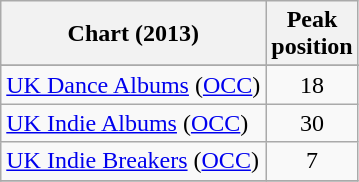<table class="wikitable sortable plainrowheaders">
<tr>
<th>Chart (2013)</th>
<th>Peak<br>position</th>
</tr>
<tr>
</tr>
<tr>
<td><a href='#'>UK Dance Albums</a> (<a href='#'>OCC</a>)</td>
<td align="center">18</td>
</tr>
<tr>
<td><a href='#'>UK Indie Albums</a> (<a href='#'>OCC</a>)</td>
<td align="center">30</td>
</tr>
<tr>
<td><a href='#'>UK Indie Breakers</a> (<a href='#'>OCC</a>)</td>
<td align="center">7</td>
</tr>
<tr>
</tr>
</table>
